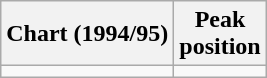<table class="wikitable">
<tr>
<th>Chart (1994/95)</th>
<th>Peak<br>position</th>
</tr>
<tr>
<td></td>
</tr>
</table>
